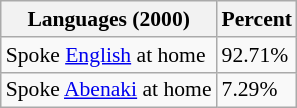<table class="wikitable sortable collapsible" style="font-size: 90%;">
<tr>
<th>Languages (2000) </th>
<th>Percent</th>
</tr>
<tr>
<td>Spoke <a href='#'>English</a> at home</td>
<td>92.71%</td>
</tr>
<tr>
<td>Spoke <a href='#'>Abenaki</a> at home</td>
<td>7.29%</td>
</tr>
</table>
